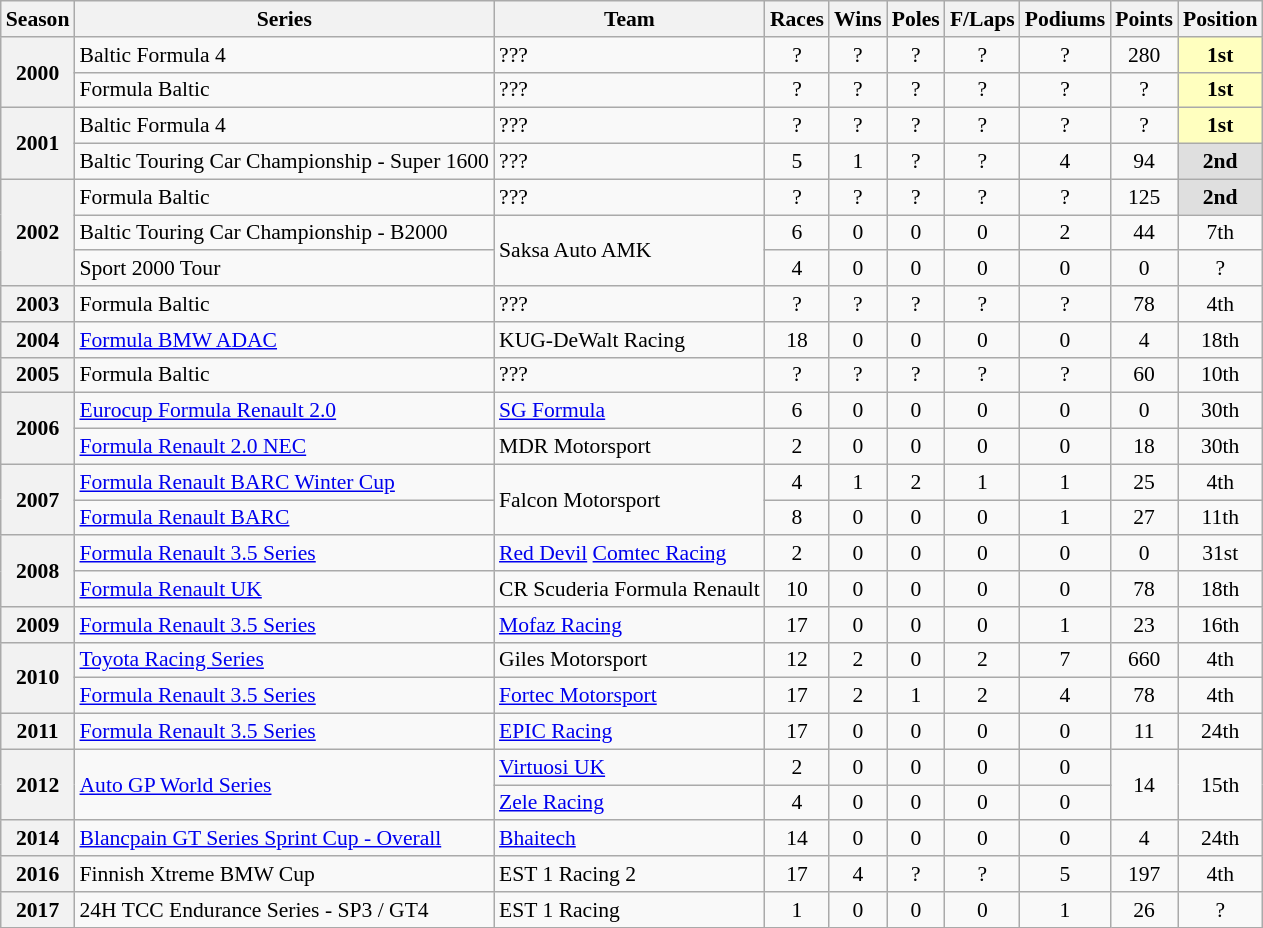<table class="wikitable" style="font-size: 90%; text-align:center">
<tr>
<th>Season</th>
<th>Series</th>
<th>Team</th>
<th>Races</th>
<th>Wins</th>
<th>Poles</th>
<th>F/Laps</th>
<th>Podiums</th>
<th>Points</th>
<th>Position</th>
</tr>
<tr>
<th rowspan="2">2000</th>
<td align=left>Baltic Formula 4</td>
<td align=left>???</td>
<td>?</td>
<td>?</td>
<td>?</td>
<td>?</td>
<td>?</td>
<td>280</td>
<th style="background:#FFFFBF"><strong>1st</strong></th>
</tr>
<tr>
<td align=left>Formula Baltic</td>
<td align=left>???</td>
<td>?</td>
<td>?</td>
<td>?</td>
<td>?</td>
<td>?</td>
<td>?</td>
<th style="background:#FFFFBF"><strong>1st</strong></th>
</tr>
<tr>
<th rowspan="2">2001</th>
<td align=left>Baltic Formula 4</td>
<td align=left>???</td>
<td>?</td>
<td>?</td>
<td>?</td>
<td>?</td>
<td>?</td>
<td>?</td>
<th style="background:#FFFFBF"><strong>1st</strong></th>
</tr>
<tr>
<td align=left>Baltic Touring Car Championship - Super 1600</td>
<td align=left>???</td>
<td>5</td>
<td>1</td>
<td>?</td>
<td>?</td>
<td>4</td>
<td>94</td>
<th style="background:#DFDFDF"><strong>2nd</strong></th>
</tr>
<tr>
<th rowspan="3">2002</th>
<td align=left>Formula Baltic</td>
<td align=left>???</td>
<td>?</td>
<td>?</td>
<td>?</td>
<td>?</td>
<td>?</td>
<td>125</td>
<th style="background:#DFDFDF"><strong>2nd</strong></th>
</tr>
<tr>
<td align=left nowrap>Baltic Touring Car Championship - B2000</td>
<td rowspan="2" align=left>Saksa Auto AMK</td>
<td>6</td>
<td>0</td>
<td>0</td>
<td>0</td>
<td>2</td>
<td>44</td>
<td>7th</td>
</tr>
<tr>
<td align=left>Sport 2000 Tour</td>
<td>4</td>
<td>0</td>
<td>0</td>
<td>0</td>
<td>0</td>
<td>0</td>
<td>?</td>
</tr>
<tr>
<th>2003</th>
<td align=left>Formula Baltic</td>
<td align=left>???</td>
<td>?</td>
<td>?</td>
<td>?</td>
<td>?</td>
<td>?</td>
<td>78</td>
<td>4th</td>
</tr>
<tr>
<th>2004</th>
<td align=left><a href='#'>Formula BMW ADAC</a></td>
<td align=left>KUG-DeWalt Racing</td>
<td>18</td>
<td>0</td>
<td>0</td>
<td>0</td>
<td>0</td>
<td>4</td>
<td>18th</td>
</tr>
<tr>
<th>2005</th>
<td align=left>Formula Baltic</td>
<td align=left>???</td>
<td>?</td>
<td>?</td>
<td>?</td>
<td>?</td>
<td>?</td>
<td>60</td>
<td>10th</td>
</tr>
<tr>
<th rowspan="2">2006</th>
<td align=left><a href='#'>Eurocup Formula Renault 2.0</a></td>
<td align=left><a href='#'>SG Formula</a></td>
<td>6</td>
<td>0</td>
<td>0</td>
<td>0</td>
<td>0</td>
<td>0</td>
<td>30th</td>
</tr>
<tr>
<td align=left><a href='#'>Formula Renault 2.0 NEC</a></td>
<td align=left>MDR Motorsport</td>
<td>2</td>
<td>0</td>
<td>0</td>
<td>0</td>
<td>0</td>
<td>18</td>
<td>30th</td>
</tr>
<tr>
<th rowspan="2">2007</th>
<td align=left><a href='#'>Formula Renault BARC Winter Cup</a></td>
<td rowspan="2" align=left>Falcon Motorsport</td>
<td>4</td>
<td>1</td>
<td>2</td>
<td>1</td>
<td>1</td>
<td>25</td>
<td>4th</td>
</tr>
<tr>
<td align=left><a href='#'>Formula Renault BARC</a></td>
<td>8</td>
<td>0</td>
<td>0</td>
<td>0</td>
<td>1</td>
<td>27</td>
<td>11th</td>
</tr>
<tr>
<th rowspan="2">2008</th>
<td align=left><a href='#'>Formula Renault 3.5 Series</a></td>
<td align=left><a href='#'>Red Devil</a> <a href='#'>Comtec Racing</a></td>
<td>2</td>
<td>0</td>
<td>0</td>
<td>0</td>
<td>0</td>
<td>0</td>
<td>31st</td>
</tr>
<tr>
<td align=left><a href='#'>Formula Renault UK</a></td>
<td align=left nowrap>CR Scuderia Formula Renault</td>
<td>10</td>
<td>0</td>
<td>0</td>
<td>0</td>
<td>0</td>
<td>78</td>
<td>18th</td>
</tr>
<tr>
<th>2009</th>
<td align=left><a href='#'>Formula Renault 3.5 Series</a></td>
<td align=left><a href='#'>Mofaz Racing</a></td>
<td>17</td>
<td>0</td>
<td>0</td>
<td>0</td>
<td>1</td>
<td>23</td>
<td>16th</td>
</tr>
<tr>
<th rowspan="2">2010</th>
<td align=left><a href='#'>Toyota Racing Series</a></td>
<td align=left>Giles Motorsport</td>
<td>12</td>
<td>2</td>
<td>0</td>
<td>2</td>
<td>7</td>
<td>660</td>
<td>4th</td>
</tr>
<tr>
<td align=left><a href='#'>Formula Renault 3.5 Series</a></td>
<td align=left><a href='#'>Fortec Motorsport</a></td>
<td>17</td>
<td>2</td>
<td>1</td>
<td>2</td>
<td>4</td>
<td>78</td>
<td>4th</td>
</tr>
<tr>
<th>2011</th>
<td align=left><a href='#'>Formula Renault 3.5 Series</a></td>
<td align=left><a href='#'>EPIC Racing</a></td>
<td>17</td>
<td>0</td>
<td>0</td>
<td>0</td>
<td>0</td>
<td>11</td>
<td>24th</td>
</tr>
<tr>
<th rowspan="2">2012</th>
<td rowspan="2" align=left><a href='#'>Auto GP World Series</a></td>
<td align=left><a href='#'>Virtuosi UK</a></td>
<td>2</td>
<td>0</td>
<td>0</td>
<td>0</td>
<td>0</td>
<td rowspan="2">14</td>
<td rowspan="2">15th</td>
</tr>
<tr>
<td align=left><a href='#'>Zele Racing</a></td>
<td>4</td>
<td>0</td>
<td>0</td>
<td>0</td>
<td>0</td>
</tr>
<tr>
<th>2014</th>
<td align=left><a href='#'>Blancpain GT Series Sprint Cup - Overall</a></td>
<td align=left><a href='#'>Bhaitech</a></td>
<td>14</td>
<td>0</td>
<td>0</td>
<td>0</td>
<td>0</td>
<td>4</td>
<td>24th</td>
</tr>
<tr>
<th>2016</th>
<td align=left>Finnish Xtreme BMW Cup</td>
<td align=left>EST 1 Racing 2</td>
<td>17</td>
<td>4</td>
<td>?</td>
<td>?</td>
<td>5</td>
<td>197</td>
<td>4th</td>
</tr>
<tr>
<th>2017</th>
<td align=left>24H TCC Endurance Series - SP3 / GT4</td>
<td align=left>EST 1 Racing</td>
<td>1</td>
<td>0</td>
<td>0</td>
<td>0</td>
<td>1</td>
<td>26</td>
<td>?</td>
</tr>
</table>
